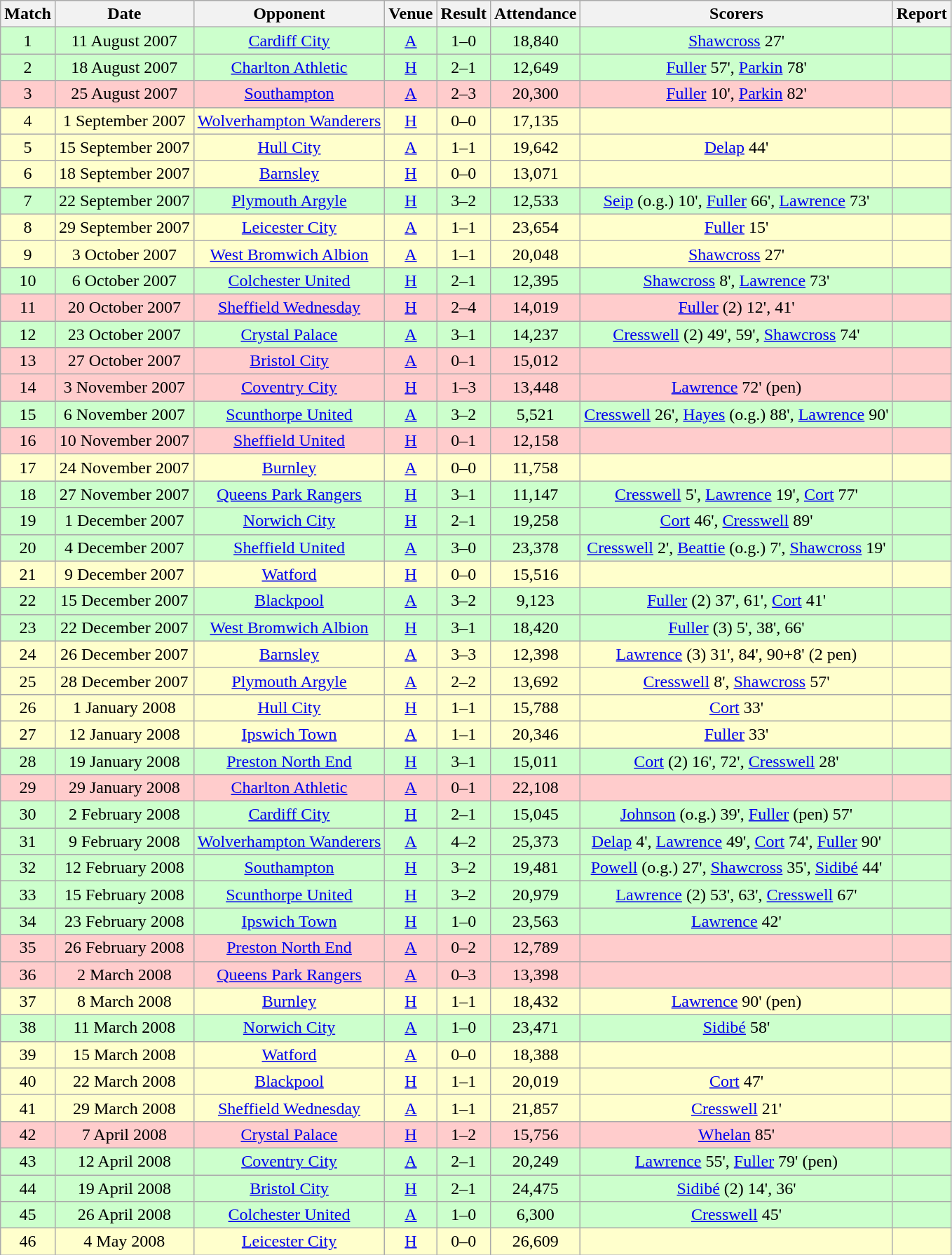<table class="wikitable" style="font-size:100%; text-align:center">
<tr>
<th>Match</th>
<th>Date</th>
<th>Opponent</th>
<th>Venue</th>
<th>Result</th>
<th>Attendance</th>
<th>Scorers</th>
<th>Report</th>
</tr>
<tr style="background: #CCFFCC;">
<td>1</td>
<td>11 August 2007</td>
<td><a href='#'>Cardiff City</a></td>
<td><a href='#'>A</a></td>
<td>1–0</td>
<td>18,840</td>
<td><a href='#'>Shawcross</a> 27'</td>
<td></td>
</tr>
<tr style="background: #CCFFCC;">
<td>2</td>
<td>18 August 2007</td>
<td><a href='#'>Charlton Athletic</a></td>
<td><a href='#'>H</a></td>
<td>2–1</td>
<td>12,649</td>
<td><a href='#'>Fuller</a> 57', <a href='#'>Parkin</a> 78'</td>
<td></td>
</tr>
<tr style="background: #FFCCCC;">
<td>3</td>
<td>25 August 2007</td>
<td><a href='#'>Southampton</a></td>
<td><a href='#'>A</a></td>
<td>2–3</td>
<td>20,300</td>
<td><a href='#'>Fuller</a> 10', <a href='#'>Parkin</a> 82'</td>
<td></td>
</tr>
<tr style="background: #FFFFCC;">
<td>4</td>
<td>1 September 2007</td>
<td><a href='#'>Wolverhampton Wanderers</a></td>
<td><a href='#'>H</a></td>
<td>0–0</td>
<td>17,135</td>
<td></td>
<td></td>
</tr>
<tr style="background: #FFFFCC;">
<td>5</td>
<td>15 September 2007</td>
<td><a href='#'>Hull City</a></td>
<td><a href='#'>A</a></td>
<td>1–1</td>
<td>19,642</td>
<td><a href='#'>Delap</a> 44'</td>
<td></td>
</tr>
<tr style="background: #FFFFCC;">
<td>6</td>
<td>18 September 2007</td>
<td><a href='#'>Barnsley</a></td>
<td><a href='#'>H</a></td>
<td>0–0</td>
<td>13,071</td>
<td></td>
<td></td>
</tr>
<tr style="background: #CCFFCC;">
<td>7</td>
<td>22 September 2007</td>
<td><a href='#'>Plymouth Argyle</a></td>
<td><a href='#'>H</a></td>
<td>3–2</td>
<td>12,533</td>
<td><a href='#'>Seip</a> (o.g.) 10', <a href='#'>Fuller</a> 66', <a href='#'>Lawrence</a> 73'</td>
<td></td>
</tr>
<tr style="background: #FFFFCC;">
<td>8</td>
<td>29 September 2007</td>
<td><a href='#'>Leicester City</a></td>
<td><a href='#'>A</a></td>
<td>1–1</td>
<td>23,654</td>
<td><a href='#'>Fuller</a> 15'</td>
<td></td>
</tr>
<tr style="background: #FFFFCC;">
<td>9</td>
<td>3 October 2007</td>
<td><a href='#'>West Bromwich Albion</a></td>
<td><a href='#'>A</a></td>
<td>1–1</td>
<td>20,048</td>
<td><a href='#'>Shawcross</a> 27'</td>
<td></td>
</tr>
<tr style="background: #CCFFCC;">
<td>10</td>
<td>6 October 2007</td>
<td><a href='#'>Colchester United</a></td>
<td><a href='#'>H</a></td>
<td>2–1</td>
<td>12,395</td>
<td><a href='#'>Shawcross</a> 8', <a href='#'>Lawrence</a> 73'</td>
<td></td>
</tr>
<tr style="background: #FFCCCC;">
<td>11</td>
<td>20 October 2007</td>
<td><a href='#'>Sheffield Wednesday</a></td>
<td><a href='#'>H</a></td>
<td>2–4</td>
<td>14,019</td>
<td><a href='#'>Fuller</a> (2) 12', 41'</td>
<td></td>
</tr>
<tr style="background: #CCFFCC;">
<td>12</td>
<td>23 October 2007</td>
<td><a href='#'>Crystal Palace</a></td>
<td><a href='#'>A</a></td>
<td>3–1</td>
<td>14,237</td>
<td><a href='#'>Cresswell</a> (2) 49', 59', <a href='#'>Shawcross</a> 74'</td>
<td></td>
</tr>
<tr style="background: #FFCCCC;">
<td>13</td>
<td>27 October 2007</td>
<td><a href='#'>Bristol City</a></td>
<td><a href='#'>A</a></td>
<td>0–1</td>
<td>15,012</td>
<td></td>
<td></td>
</tr>
<tr style="background: #FFCCCC;">
<td>14</td>
<td>3 November 2007</td>
<td><a href='#'>Coventry City</a></td>
<td><a href='#'>H</a></td>
<td>1–3</td>
<td>13,448</td>
<td><a href='#'>Lawrence</a> 72' (pen)</td>
<td></td>
</tr>
<tr style="background: #CCFFCC;">
<td>15</td>
<td>6 November 2007</td>
<td><a href='#'>Scunthorpe United</a></td>
<td><a href='#'>A</a></td>
<td>3–2</td>
<td>5,521</td>
<td><a href='#'>Cresswell</a> 26', <a href='#'>Hayes</a> (o.g.) 88', <a href='#'>Lawrence</a> 90'</td>
<td></td>
</tr>
<tr style="background: #FFCCCC;">
<td>16</td>
<td>10 November 2007</td>
<td><a href='#'>Sheffield United</a></td>
<td><a href='#'>H</a></td>
<td>0–1</td>
<td>12,158</td>
<td></td>
<td></td>
</tr>
<tr style="background: #FFFFCC;">
<td>17</td>
<td>24 November 2007</td>
<td><a href='#'>Burnley</a></td>
<td><a href='#'>A</a></td>
<td>0–0</td>
<td>11,758</td>
<td></td>
<td></td>
</tr>
<tr style="background: #CCFFCC;">
<td>18</td>
<td>27 November 2007</td>
<td><a href='#'>Queens Park Rangers</a></td>
<td><a href='#'>H</a></td>
<td>3–1</td>
<td>11,147</td>
<td><a href='#'>Cresswell</a> 5', <a href='#'>Lawrence</a> 19', <a href='#'>Cort</a> 77'</td>
<td></td>
</tr>
<tr style="background: #CCFFCC;">
<td>19</td>
<td>1 December 2007</td>
<td><a href='#'>Norwich City</a></td>
<td><a href='#'>H</a></td>
<td>2–1</td>
<td>19,258</td>
<td><a href='#'>Cort</a> 46', <a href='#'>Cresswell</a> 89'</td>
<td></td>
</tr>
<tr style="background: #CCFFCC;">
<td>20</td>
<td>4 December 2007</td>
<td><a href='#'>Sheffield United</a></td>
<td><a href='#'>A</a></td>
<td>3–0</td>
<td>23,378</td>
<td><a href='#'>Cresswell</a> 2', <a href='#'>Beattie</a> (o.g.) 7', <a href='#'>Shawcross</a> 19'</td>
<td></td>
</tr>
<tr style="background: #FFFFCC;">
<td>21</td>
<td>9 December 2007</td>
<td><a href='#'>Watford</a></td>
<td><a href='#'>H</a></td>
<td>0–0</td>
<td>15,516</td>
<td></td>
<td></td>
</tr>
<tr style="background: #CCFFCC;">
<td>22</td>
<td>15 December 2007</td>
<td><a href='#'>Blackpool</a></td>
<td><a href='#'>A</a></td>
<td>3–2</td>
<td>9,123</td>
<td><a href='#'>Fuller</a> (2) 37', 61', <a href='#'>Cort</a> 41'</td>
<td></td>
</tr>
<tr style="background: #CCFFCC;">
<td>23</td>
<td>22 December 2007</td>
<td><a href='#'>West Bromwich Albion</a></td>
<td><a href='#'>H</a></td>
<td>3–1</td>
<td>18,420</td>
<td><a href='#'>Fuller</a> (3) 5', 38', 66'</td>
<td></td>
</tr>
<tr style="background: #FFFFCC;">
<td>24</td>
<td>26 December 2007</td>
<td><a href='#'>Barnsley</a></td>
<td><a href='#'>A</a></td>
<td>3–3</td>
<td>12,398</td>
<td><a href='#'>Lawrence</a> (3) 31', 84', 90+8' (2 pen)</td>
<td></td>
</tr>
<tr style="background: #FFFFCC;">
<td>25</td>
<td>28 December 2007</td>
<td><a href='#'>Plymouth Argyle</a></td>
<td><a href='#'>A</a></td>
<td>2–2</td>
<td>13,692</td>
<td><a href='#'>Cresswell</a> 8', <a href='#'>Shawcross</a> 57'</td>
<td></td>
</tr>
<tr style="background: #FFFFCC;">
<td>26</td>
<td>1 January 2008</td>
<td><a href='#'>Hull City</a></td>
<td><a href='#'>H</a></td>
<td>1–1</td>
<td>15,788</td>
<td><a href='#'>Cort</a> 33'</td>
<td></td>
</tr>
<tr style="background: #FFFFCC;">
<td>27</td>
<td>12 January 2008</td>
<td><a href='#'>Ipswich Town</a></td>
<td><a href='#'>A</a></td>
<td>1–1</td>
<td>20,346</td>
<td><a href='#'>Fuller</a> 33'</td>
<td></td>
</tr>
<tr style="background: #CCFFCC;">
<td>28</td>
<td>19 January 2008</td>
<td><a href='#'>Preston North End</a></td>
<td><a href='#'>H</a></td>
<td>3–1</td>
<td>15,011</td>
<td><a href='#'>Cort</a> (2) 16', 72', <a href='#'>Cresswell</a> 28'</td>
<td></td>
</tr>
<tr style="background: #FFCCCC;">
<td>29</td>
<td>29 January 2008</td>
<td><a href='#'>Charlton Athletic</a></td>
<td><a href='#'>A</a></td>
<td>0–1</td>
<td>22,108</td>
<td></td>
<td></td>
</tr>
<tr style="background: #CCFFCC;">
<td>30</td>
<td>2 February 2008</td>
<td><a href='#'>Cardiff City</a></td>
<td><a href='#'>H</a></td>
<td>2–1</td>
<td>15,045</td>
<td><a href='#'>Johnson</a> (o.g.) 39', <a href='#'>Fuller</a> (pen) 57'</td>
<td></td>
</tr>
<tr style="background: #CCFFCC;">
<td>31</td>
<td>9 February 2008</td>
<td><a href='#'>Wolverhampton Wanderers</a></td>
<td><a href='#'>A</a></td>
<td>4–2</td>
<td>25,373</td>
<td><a href='#'>Delap</a> 4', <a href='#'>Lawrence</a> 49', <a href='#'>Cort</a> 74', <a href='#'>Fuller</a> 90'</td>
<td></td>
</tr>
<tr style="background: #CCFFCC;">
<td>32</td>
<td>12 February 2008</td>
<td><a href='#'>Southampton</a></td>
<td><a href='#'>H</a></td>
<td>3–2</td>
<td>19,481</td>
<td><a href='#'>Powell</a> (o.g.) 27', <a href='#'>Shawcross</a> 35', <a href='#'>Sidibé</a> 44'</td>
<td></td>
</tr>
<tr style="background: #CCFFCC;">
<td>33</td>
<td>15 February 2008</td>
<td><a href='#'>Scunthorpe United</a></td>
<td><a href='#'>H</a></td>
<td>3–2</td>
<td>20,979</td>
<td><a href='#'>Lawrence</a> (2) 53', 63', <a href='#'>Cresswell</a> 67'</td>
<td></td>
</tr>
<tr style="background: #CCFFCC;">
<td>34</td>
<td>23 February 2008</td>
<td><a href='#'>Ipswich Town</a></td>
<td><a href='#'>H</a></td>
<td>1–0</td>
<td>23,563</td>
<td><a href='#'>Lawrence</a> 42'</td>
<td></td>
</tr>
<tr style="background: #FFCCCC;">
<td>35</td>
<td>26 February 2008</td>
<td><a href='#'>Preston North End</a></td>
<td><a href='#'>A</a></td>
<td>0–2</td>
<td>12,789</td>
<td></td>
<td></td>
</tr>
<tr style="background: #FFCCCC;">
<td>36</td>
<td>2 March 2008</td>
<td><a href='#'>Queens Park Rangers</a></td>
<td><a href='#'>A</a></td>
<td>0–3</td>
<td>13,398</td>
<td></td>
<td></td>
</tr>
<tr style="background: #FFFFCC;">
<td>37</td>
<td>8 March 2008</td>
<td><a href='#'>Burnley</a></td>
<td><a href='#'>H</a></td>
<td>1–1</td>
<td>18,432</td>
<td><a href='#'>Lawrence</a> 90' (pen)</td>
<td></td>
</tr>
<tr style="background: #CCFFCC;">
<td>38</td>
<td>11 March 2008</td>
<td><a href='#'>Norwich City</a></td>
<td><a href='#'>A</a></td>
<td>1–0</td>
<td>23,471</td>
<td><a href='#'>Sidibé</a> 58'</td>
<td></td>
</tr>
<tr style="background: #FFFFCC;">
<td>39</td>
<td>15 March 2008</td>
<td><a href='#'>Watford</a></td>
<td><a href='#'>A</a></td>
<td>0–0</td>
<td>18,388</td>
<td></td>
<td></td>
</tr>
<tr style="background: #FFFFCC;">
<td>40</td>
<td>22 March 2008</td>
<td><a href='#'>Blackpool</a></td>
<td><a href='#'>H</a></td>
<td>1–1</td>
<td>20,019</td>
<td><a href='#'>Cort</a> 47'</td>
<td></td>
</tr>
<tr style="background: #FFFFCC;">
<td>41</td>
<td>29 March 2008</td>
<td><a href='#'>Sheffield Wednesday</a></td>
<td><a href='#'>A</a></td>
<td>1–1</td>
<td>21,857</td>
<td><a href='#'>Cresswell</a> 21'</td>
<td></td>
</tr>
<tr style="background: #FFCCCC;">
<td>42</td>
<td>7 April 2008</td>
<td><a href='#'>Crystal Palace</a></td>
<td><a href='#'>H</a></td>
<td>1–2</td>
<td>15,756</td>
<td><a href='#'>Whelan</a> 85'</td>
<td></td>
</tr>
<tr style="background: #CCFFCC;">
<td>43</td>
<td>12 April 2008</td>
<td><a href='#'>Coventry City</a></td>
<td><a href='#'>A</a></td>
<td>2–1</td>
<td>20,249</td>
<td><a href='#'>Lawrence</a> 55', <a href='#'>Fuller</a> 79' (pen)</td>
<td></td>
</tr>
<tr style="background: #CCFFCC;">
<td>44</td>
<td>19 April 2008</td>
<td><a href='#'>Bristol City</a></td>
<td><a href='#'>H</a></td>
<td>2–1</td>
<td>24,475</td>
<td><a href='#'>Sidibé</a> (2) 14', 36'</td>
<td></td>
</tr>
<tr style="background: #CCFFCC;">
<td>45</td>
<td>26 April 2008</td>
<td><a href='#'>Colchester United</a></td>
<td><a href='#'>A</a></td>
<td>1–0</td>
<td>6,300</td>
<td><a href='#'>Cresswell</a> 45'</td>
<td></td>
</tr>
<tr style="background: #FFFFCC;">
<td>46</td>
<td>4 May 2008</td>
<td><a href='#'>Leicester City</a></td>
<td><a href='#'>H</a></td>
<td>0–0</td>
<td>26,609</td>
<td></td>
<td></td>
</tr>
</table>
